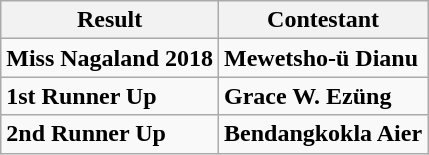<table class="wikitable">
<tr>
<th>Result</th>
<th>Contestant</th>
</tr>
<tr>
<td><strong>Miss Nagaland 2018</strong></td>
<td><strong>Mewetsho-ü Dianu</strong></td>
</tr>
<tr>
<td><strong>1st Runner Up</strong></td>
<td><strong>Grace W. Ezüng</strong></td>
</tr>
<tr>
<td><strong>2nd Runner Up</strong></td>
<td><strong>Bendangkokla Aier</strong></td>
</tr>
</table>
